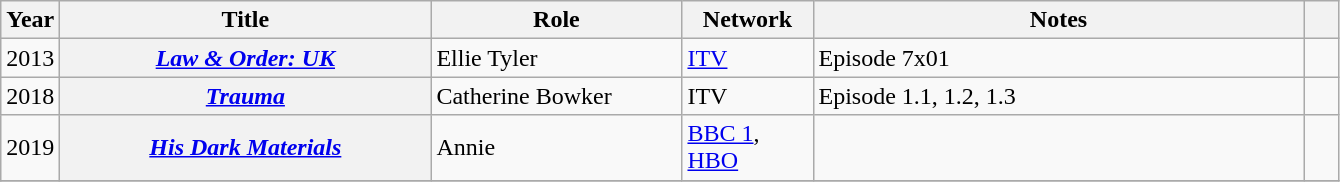<table class="wikitable plainrowheaders sortable" style="margin-right: 0;">
<tr>
<th rowspan="1" scope="col" style="width: 1em;">Year</th>
<th rowspan="1" scope="col" style="width: 15em;">Title</th>
<th rowspan="1" scope="col" style="width: 10em;">Role</th>
<th rowspan="1" scope="col" style="width: 5em;">Network</th>
<th rowspan="1" scope="col" style="width: 20em;" class="unsortable">Notes</th>
<th rowspan="1" scope="col" style="width: 1em;" class="unsortable"></th>
</tr>
<tr>
<td>2013</td>
<th scope="row"><em><a href='#'>Law & Order: UK</a></em></th>
<td>Ellie Tyler</td>
<td><a href='#'>ITV</a></td>
<td>Episode 7x01</td>
<td align="center"></td>
</tr>
<tr>
<td>2018</td>
<th scope="row"><em><a href='#'>Trauma</a></em></th>
<td>Catherine Bowker</td>
<td>ITV</td>
<td>Episode 1.1, 1.2, 1.3</td>
<td align="center"></td>
</tr>
<tr>
<td>2019</td>
<th scope="row"><em><a href='#'>His Dark Materials</a></em></th>
<td>Annie</td>
<td><a href='#'>BBC 1</a>, <a href='#'>HBO</a></td>
<td></td>
<td align="center"></td>
</tr>
<tr>
</tr>
</table>
